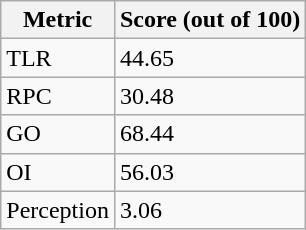<table class="wikitable">
<tr>
<th>Metric</th>
<th>Score (out of 100)</th>
</tr>
<tr>
<td>TLR</td>
<td>44.65</td>
</tr>
<tr>
<td>RPC</td>
<td>30.48</td>
</tr>
<tr>
<td>GO</td>
<td>68.44</td>
</tr>
<tr>
<td>OI</td>
<td>56.03</td>
</tr>
<tr>
<td>Perception</td>
<td>3.06</td>
</tr>
</table>
